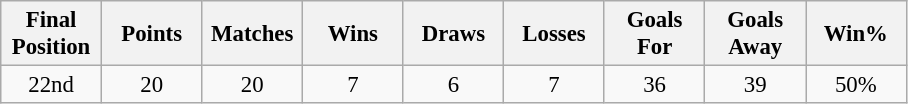<table class="wikitable" style="font-size: 95%; text-align: center;">
<tr>
<th width=60>Final Position</th>
<th width=60>Points</th>
<th width=60>Matches</th>
<th width=60>Wins</th>
<th width=60>Draws</th>
<th width=60>Losses</th>
<th width=60>Goals For</th>
<th width=60>Goals Away</th>
<th width=60>Win%</th>
</tr>
<tr>
<td>22nd</td>
<td>20</td>
<td>20</td>
<td>7</td>
<td>6</td>
<td>7</td>
<td>36</td>
<td>39</td>
<td>50%</td>
</tr>
</table>
